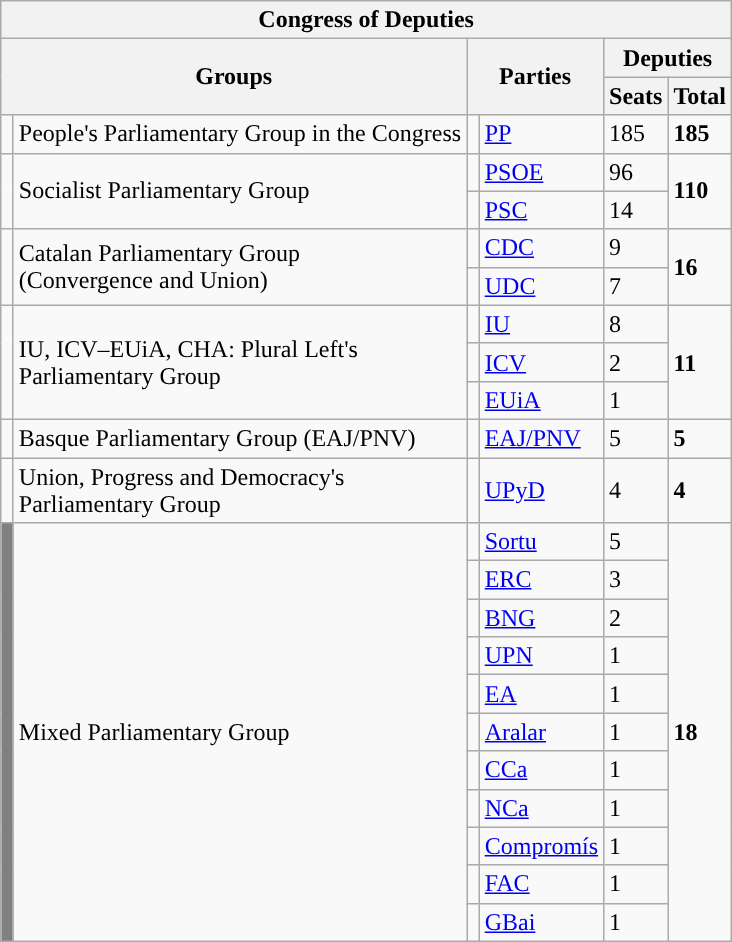<table class="wikitable" style="text-align:left;">
<tr>
<th colspan="6">Congress of Deputies</th>
</tr>
<tr>
<th rowspan="2" colspan="2">Groups</th>
<th rowspan="2" colspan="2">Parties</th>
<th colspan="2">Deputies</th>
</tr>
<tr>
<th>Seats</th>
<th>Total</th>
</tr>
<tr>
<td width="1" style="color:inherit;background:"></td>
<td>People's Parliamentary Group in the Congress</td>
<td width="1" style="color:inherit;background:"></td>
<td><a href='#'>PP</a></td>
<td>185</td>
<td><strong>185</strong></td>
</tr>
<tr>
<td rowspan="2" style="color:inherit;background:"></td>
<td rowspan="2">Socialist Parliamentary Group</td>
<td style="color:inherit;background:"></td>
<td><a href='#'>PSOE</a></td>
<td>96</td>
<td rowspan="2"><strong>110</strong></td>
</tr>
<tr>
<td style="color:inherit;background:"></td>
<td><a href='#'>PSC</a></td>
<td>14</td>
</tr>
<tr>
<td rowspan="2" style="color:inherit;background:"></td>
<td rowspan="2">Catalan Parliamentary Group<br>(Convergence and Union)</td>
<td style="color:inherit;background:"></td>
<td><a href='#'>CDC</a></td>
<td>9</td>
<td rowspan="2"><strong>16</strong></td>
</tr>
<tr>
<td style="color:inherit;background:"></td>
<td><a href='#'>UDC</a></td>
<td>7</td>
</tr>
<tr>
<td rowspan="3" style="color:inherit;background:"></td>
<td rowspan="3">IU, ICV–EUiA, CHA: Plural Left's<br>Parliamentary Group</td>
<td style="color:inherit;background:"></td>
<td><a href='#'>IU</a></td>
<td>8</td>
<td rowspan="3"><strong>11</strong></td>
</tr>
<tr>
<td style="color:inherit;background:"></td>
<td><a href='#'>ICV</a></td>
<td>2</td>
</tr>
<tr>
<td style="color:inherit;background:"></td>
<td><a href='#'>EUiA</a></td>
<td>1</td>
</tr>
<tr>
<td style="color:inherit;background:"></td>
<td>Basque Parliamentary Group (EAJ/PNV)</td>
<td style="color:inherit;background:"></td>
<td><a href='#'>EAJ/PNV</a></td>
<td>5</td>
<td><strong>5</strong></td>
</tr>
<tr>
<td style="color:inherit;background:"></td>
<td>Union, Progress and Democracy's<br>Parliamentary Group</td>
<td style="color:inherit;background:"></td>
<td><a href='#'>UPyD</a></td>
<td>4</td>
<td><strong>4</strong></td>
</tr>
<tr>
<td rowspan="11" bgcolor="gray"></td>
<td rowspan="11">Mixed Parliamentary Group</td>
<td style="color:inherit;background:"></td>
<td><a href='#'>Sortu</a></td>
<td>5</td>
<td rowspan="11"><strong>18</strong></td>
</tr>
<tr>
<td style="color:inherit;background:"></td>
<td><a href='#'>ERC</a></td>
<td>3</td>
</tr>
<tr>
<td style="color:inherit;background:"></td>
<td><a href='#'>BNG</a></td>
<td>2</td>
</tr>
<tr>
<td style="color:inherit;background:"></td>
<td><a href='#'>UPN</a></td>
<td>1</td>
</tr>
<tr>
<td style="color:inherit;background:"></td>
<td><a href='#'>EA</a></td>
<td>1</td>
</tr>
<tr>
<td style="color:inherit;background:"></td>
<td><a href='#'>Aralar</a></td>
<td>1</td>
</tr>
<tr>
<td style="color:inherit;background:"></td>
<td><a href='#'>CCa</a></td>
<td>1</td>
</tr>
<tr>
<td style="color:inherit;background:"></td>
<td><a href='#'>NCa</a></td>
<td>1</td>
</tr>
<tr>
<td style="color:inherit;background:"></td>
<td><a href='#'>Compromís</a></td>
<td>1</td>
</tr>
<tr>
<td style="color:inherit;background:"></td>
<td><a href='#'>FAC</a></td>
<td>1</td>
</tr>
<tr>
<td style="color:inherit;background:"></td>
<td><a href='#'>GBai</a></td>
<td>1</td>
</tr>
</table>
